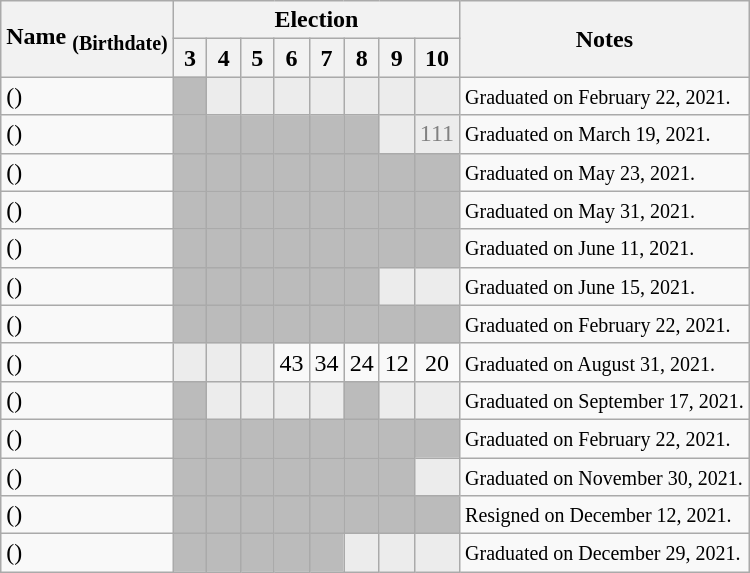<table class="wikitable" style="text-align:center;">
<tr ">
<th rowspan="2">Name <sub>(Birthdate)</sub></th>
<th colspan="8">Election</th>
<th rowspan="2">Notes</th>
</tr>
<tr>
<th style="width:15px;">3</th>
<th style="width:15px;">4</th>
<th style="width:15px;">5</th>
<th style="width:15px;">6</th>
<th style="width:15px;">7</th>
<th style="width:15px;">8</th>
<th style="width:15px;">9</th>
<th>10</th>
</tr>
<tr>
<td style="text-align:left;" data-sort-value="Azuma, Yuki">  ()</td>
<td style="background:#bbb;"> </td>
<td style="background:#ececec; color:gray;"></td>
<td style="background:#ececec; color:gray;"></td>
<td style="background:#ececec; color:gray;"></td>
<td style="background:#ececec; color:gray;"></td>
<td style="background:#ececec; color:gray;"></td>
<td style="background:#ececec; color:gray;"></td>
<td style="background:#ececec; color:gray;"></td>
<td style="text-align:left;"><small>Graduated on February 22, 2021.</small></td>
</tr>
<tr>
<td style="text-align:left;" data-sort-value="Yamamoto, Ayaka">  ()</td>
<td style="background:#bbb;"> </td>
<td style="background:#bbb;"> </td>
<td style="background:#bbb;"> </td>
<td style="background:#bbb;"> </td>
<td style="background:#bbb;"> </td>
<td style="background:#bbb;"> </td>
<td style="background:#ececec; color:gray;"></td>
<td style="background:#ececec; color:gray;">111</td>
<td style="text-align:left;"><small>Graduated on March 19, 2021.</small></td>
</tr>
<tr>
<td style="text-align:left;" data-sort-value="Yokono, Sumire">  ()</td>
<td style="background:#bbb;"> </td>
<td style="background:#bbb;"> </td>
<td style="background:#bbb;"> </td>
<td style="background:#bbb;"> </td>
<td style="background:#bbb;"> </td>
<td style="background:#bbb;"> </td>
<td style="background:#bbb;"> </td>
<td style="background:#bbb;"> </td>
<td style="text-align:left;"><small>Graduated on May 23, 2021.</small></td>
</tr>
<tr>
<td style="text-align:left;" data-sort-value="Ogawa, Yuuka">  ()</td>
<td style="background:#bbb;"> </td>
<td style="background:#bbb;"> </td>
<td style="background:#bbb;"> </td>
<td style="background:#bbb;"> </td>
<td style="background:#bbb;"> </td>
<td style="background:#bbb;"> </td>
<td style="background:#bbb;"> </td>
<td style="background:#bbb;"> </td>
<td style="text-align:left;"><small>Graduated on May 31, 2021.</small></td>
</tr>
<tr>
<td style="text-align:left;" data-sort-value="Kitamura, Mana">  ()</td>
<td style="background:#bbb;"> </td>
<td style="background:#bbb;"> </td>
<td style="background:#bbb;"> </td>
<td style="background:#bbb;"> </td>
<td style="background:#bbb;"> </td>
<td style="background:#bbb;"> </td>
<td style="background:#bbb;"> </td>
<td style="background:#bbb;"> </td>
<td style="text-align:left;"><small>Graduated on June 11, 2021.</small></td>
</tr>
<tr>
<td style="text-align:left;" data-sort-value="Shimizu, Rika">  ()</td>
<td style="background:#bbb;"> </td>
<td style="background:#bbb;"> </td>
<td style="background:#bbb;"> </td>
<td style="background:#bbb;"> </td>
<td style="background:#bbb;"> </td>
<td style="background:#bbb;"> </td>
<td style="background:#ececec; color:gray;"></td>
<td style="background:#ececec; color:gray;"></td>
<td style="text-align:left;"><small>Graduated on June 15, 2021.</small></td>
</tr>
<tr>
<td style="text-align:left;" data-sort-value="Miyake, Yuria">  ()</td>
<td style="background:#bbb;"> </td>
<td style="background:#bbb;"> </td>
<td style="background:#bbb;"> </td>
<td style="background:#bbb;"> </td>
<td style="background:#bbb;"> </td>
<td style="background:#bbb;"> </td>
<td style="background:#bbb;"> </td>
<td style="background:#bbb;"> </td>
<td style="text-align:left;"><small>Graduated on February 22, 2021.</small></td>
</tr>
<tr>
<td style="text-align:left;" data-sort-value="Shiroma, Miru">  ()</td>
<td style="background:#ececec; color:gray;"></td>
<td style="background:#ececec; color:gray;"></td>
<td style="background:#ececec; color:gray;"></td>
<td>43</td>
<td>34</td>
<td>24</td>
<td>12</td>
<td>20</td>
<td style="text-align:left;"><small>Graduated on August 31, 2021.</small></td>
</tr>
<tr>
<td style="text-align:left;" data-sort-value="Ishizuka, Akari">  ()</td>
<td style="background:#bbb;"> </td>
<td style="background:#ececec; color:gray;"></td>
<td style="background:#ececec; color:gray;"></td>
<td style="background:#ececec; color:gray;"></td>
<td style="background:#ececec; color:gray;"></td>
<td style="background:#bbb;"> </td>
<td style="background:#ececec; color:gray;"></td>
<td style="background:#ececec; color:gray;"></td>
<td style="text-align:left;"><small>Graduated on September 17, 2021.</small></td>
</tr>
<tr>
<td style="text-align:left;" data-sort-value="Namba, Hinata">  ()</td>
<td style="background:#bbb;"> </td>
<td style="background:#bbb;"> </td>
<td style="background:#bbb;"> </td>
<td style="background:#bbb;"> </td>
<td style="background:#bbb;"> </td>
<td style="background:#bbb;"> </td>
<td style="background:#bbb;"> </td>
<td style="background:#bbb;"> </td>
<td style="text-align:left;"><small>Graduated on February 22, 2021.</small></td>
</tr>
<tr>
<td style="text-align:left;" data-sort-value="Kawano, Nanaho">  ()</td>
<td style="background:#bbb;"> </td>
<td style="background:#bbb;"> </td>
<td style="background:#bbb;"> </td>
<td style="background:#bbb;"> </td>
<td style="background:#bbb;"> </td>
<td style="background:#bbb;"> </td>
<td style="background:#bbb;"> </td>
<td style="background:#ececec; color:gray;"></td>
<td style="text-align:left;"><small>Graduated on November 30, 2021.</small></td>
</tr>
<tr>
<td style="text-align:left;" data-sort-value="Shōbu, Marin">  ()</td>
<td style="background:#bbb;"> </td>
<td style="background:#bbb;"> </td>
<td style="background:#bbb;"> </td>
<td style="background:#bbb;"> </td>
<td style="background:#bbb;"> </td>
<td style="background:#bbb;"> </td>
<td style="background:#bbb;"> </td>
<td style="background:#bbb;"> </td>
<td style="text-align:left;"><small>Resigned on December 12, 2021.</small></td>
</tr>
<tr>
<td style="text-align:left;" data-sort-value="Yasuda, Momone">  ()</td>
<td style="background:#bbb;"> </td>
<td style="background:#bbb;"> </td>
<td style="background:#bbb;"> </td>
<td style="background:#bbb;"> </td>
<td style="background:#bbb;"> </td>
<td style="background:#ececec; color:gray;"></td>
<td style="background:#ececec; color:gray;"></td>
<td style="background:#ececec; color:gray;"></td>
<td style="text-align:left;"><small>Graduated on December 29, 2021.</small></td>
</tr>
</table>
